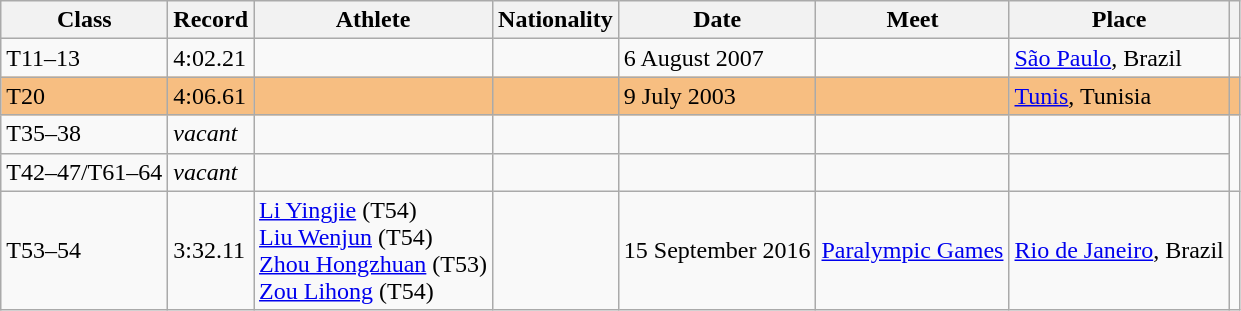<table class="wikitable">
<tr>
<th>Class</th>
<th>Record</th>
<th>Athlete</th>
<th>Nationality</th>
<th>Date</th>
<th>Meet</th>
<th>Place</th>
<th></th>
</tr>
<tr>
<td>T11–13</td>
<td>4:02.21</td>
<td></td>
<td></td>
<td>6 August 2007</td>
<td></td>
<td><a href='#'>São Paulo</a>, Brazil</td>
<td></td>
</tr>
<tr bgcolor=#F7BE81>
<td>T20</td>
<td>4:06.61</td>
<td></td>
<td></td>
<td>9 July 2003</td>
<td></td>
<td><a href='#'>Tunis</a>, Tunisia</td>
<td></td>
</tr>
<tr>
<td>T35–38</td>
<td><em>vacant</em></td>
<td></td>
<td></td>
<td></td>
<td></td>
<td></td>
</tr>
<tr>
<td>T42–47/T61–64</td>
<td><em>vacant</em></td>
<td></td>
<td></td>
<td></td>
<td></td>
<td></td>
</tr>
<tr>
<td>T53–54</td>
<td>3:32.11</td>
<td><a href='#'>Li Yingjie</a> (T54)<br><a href='#'>Liu Wenjun</a> (T54)<br><a href='#'>Zhou Hongzhuan</a> (T53)<br><a href='#'>Zou Lihong</a> (T54)</td>
<td></td>
<td>15 September 2016</td>
<td><a href='#'>Paralympic Games</a></td>
<td><a href='#'>Rio de Janeiro</a>, Brazil</td>
<td></td>
</tr>
</table>
